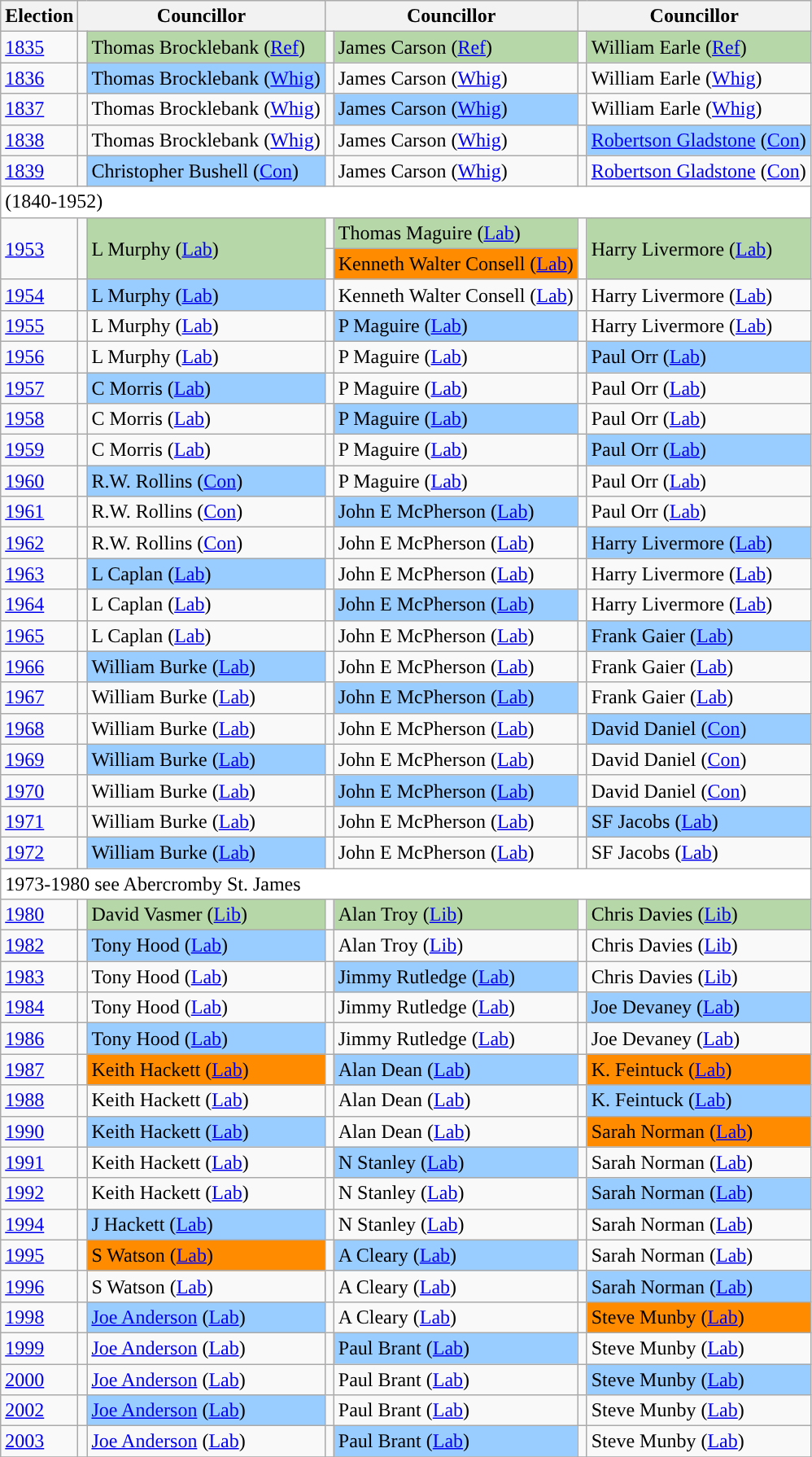<table class="wikitable">
<tr>
<th>Election</th>
<th colspan="2">Councillor</th>
<th colspan="2">Councillor</th>
<th colspan="2">Councillor</th>
</tr>
<tr>
<td><a href='#'>1835</a></td>
<td style="background-color: "></td>
<td bgcolor="#B6D7A8">Thomas Brocklebank (<a href='#'>Ref</a>)</td>
<td style="background-color: "></td>
<td bgcolor="#B6D7A8">James Carson (<a href='#'>Ref</a>)</td>
<td style="background-color: "></td>
<td bgcolor="#B6D7A8">William Earle (<a href='#'>Ref</a>)</td>
</tr>
<tr>
<td><a href='#'>1836</a></td>
<td style="background-color: "></td>
<td bgcolor="#99CCFF">Thomas Brocklebank (<a href='#'>Whig</a>)</td>
<td style="background-color: "></td>
<td>James Carson (<a href='#'>Whig</a>)</td>
<td style="background-color: "></td>
<td>William Earle (<a href='#'>Whig</a>)</td>
</tr>
<tr>
<td><a href='#'>1837</a></td>
<td style="background-color: "></td>
<td>Thomas Brocklebank (<a href='#'>Whig</a>)</td>
<td style="background-color: "></td>
<td bgcolor="#99CCFF">James Carson (<a href='#'>Whig</a>)</td>
<td style="background-color: "></td>
<td>William Earle (<a href='#'>Whig</a>)</td>
</tr>
<tr>
<td><a href='#'>1838</a></td>
<td style="background-color: "></td>
<td>Thomas Brocklebank (<a href='#'>Whig</a>)</td>
<td style="background-color: "></td>
<td>James Carson (<a href='#'>Whig</a>)</td>
<td style="background-color: "></td>
<td bgcolor="#99CCFF"><a href='#'>Robertson Gladstone</a> (<a href='#'>Con</a>)</td>
</tr>
<tr>
<td><a href='#'>1839</a></td>
<td style="background-color: "></td>
<td bgcolor="#99CCFF">Christopher Bushell (<a href='#'>Con</a>)</td>
<td style="background-color: "></td>
<td>James Carson (<a href='#'>Whig</a>)</td>
<td style="background-color: "></td>
<td><a href='#'>Robertson Gladstone</a> (<a href='#'>Con</a>)</td>
</tr>
<tr>
<td colspan="8" bgcolor="#FFF"><div>(1840-1952)</div></td>
</tr>
<tr>
<td rowspan="2"><a href='#'>1953</a></td>
<td rowspan="2" style="background-color: "></td>
<td rowspan="2" bgcolor="#B6D7A8">L Murphy (<a href='#'>Lab</a>)</td>
<td style="background-color: "></td>
<td bgcolor="#B6D7A8">Thomas Maguire (<a href='#'>Lab</a>)</td>
<td rowspan="2" style="background-color: "></td>
<td rowspan="2" bgcolor="#B6D7A8">Harry Livermore (<a href='#'>Lab</a>)</td>
</tr>
<tr>
<td style="background-color: "></td>
<td bgcolor="#FF8C00">Kenneth Walter Consell (<a href='#'>Lab</a>)</td>
</tr>
<tr>
<td><a href='#'>1954</a></td>
<td style="background-color: "></td>
<td bgcolor="#99CCFF">L Murphy (<a href='#'>Lab</a>)</td>
<td style="background-color: "></td>
<td>Kenneth Walter Consell (<a href='#'>Lab</a>)</td>
<td style="background-color: "></td>
<td>Harry Livermore (<a href='#'>Lab</a>)</td>
</tr>
<tr>
<td><a href='#'>1955</a></td>
<td style="background-color: "></td>
<td>L Murphy (<a href='#'>Lab</a>)</td>
<td style="background-color: "></td>
<td bgcolor="#99CCFF">P Maguire (<a href='#'>Lab</a>)</td>
<td style="background-color: "></td>
<td>Harry Livermore (<a href='#'>Lab</a>)</td>
</tr>
<tr>
<td><a href='#'>1956</a></td>
<td style="background-color: "></td>
<td>L Murphy (<a href='#'>Lab</a>)</td>
<td style="background-color: "></td>
<td>P Maguire (<a href='#'>Lab</a>)</td>
<td style="background-color: "></td>
<td bgcolor="#99CCFF">Paul Orr (<a href='#'>Lab</a>)</td>
</tr>
<tr>
<td><a href='#'>1957</a></td>
<td style="background-color: "></td>
<td bgcolor="#99CCFF">C Morris (<a href='#'>Lab</a>)</td>
<td style="background-color: "></td>
<td>P Maguire (<a href='#'>Lab</a>)</td>
<td style="background-color: "></td>
<td>Paul Orr (<a href='#'>Lab</a>)</td>
</tr>
<tr>
<td><a href='#'>1958</a></td>
<td style="background-color: "></td>
<td>C Morris (<a href='#'>Lab</a>)</td>
<td style="background-color: "></td>
<td bgcolor="#99CCFF">P Maguire (<a href='#'>Lab</a>)</td>
<td style="background-color: "></td>
<td>Paul Orr (<a href='#'>Lab</a>)</td>
</tr>
<tr>
<td><a href='#'>1959</a></td>
<td style="background-color: "></td>
<td>C Morris (<a href='#'>Lab</a>)</td>
<td style="background-color: "></td>
<td>P Maguire (<a href='#'>Lab</a>)</td>
<td style="background-color: "></td>
<td bgcolor="#99CCFF">Paul Orr (<a href='#'>Lab</a>)</td>
</tr>
<tr>
<td><a href='#'>1960</a></td>
<td style="background-color: "></td>
<td bgcolor="#99CCFF">R.W. Rollins (<a href='#'>Con</a>)</td>
<td style="background-color: "></td>
<td>P Maguire (<a href='#'>Lab</a>)</td>
<td style="background-color: "></td>
<td>Paul Orr (<a href='#'>Lab</a>)</td>
</tr>
<tr>
<td><a href='#'>1961</a></td>
<td style="background-color: "></td>
<td>R.W. Rollins (<a href='#'>Con</a>)</td>
<td style="background-color: "></td>
<td bgcolor="#99CCFF">John E McPherson (<a href='#'>Lab</a>)</td>
<td style="background-color: "></td>
<td>Paul Orr (<a href='#'>Lab</a>)</td>
</tr>
<tr>
<td><a href='#'>1962</a></td>
<td style="background-color: "></td>
<td>R.W. Rollins (<a href='#'>Con</a>)</td>
<td style="background-color: "></td>
<td>John E McPherson (<a href='#'>Lab</a>)</td>
<td style="background-color: "></td>
<td bgcolor="#99CCFF">Harry Livermore (<a href='#'>Lab</a>)</td>
</tr>
<tr>
<td><a href='#'>1963</a></td>
<td style="background-color: "></td>
<td bgcolor="#99CCFF">L Caplan (<a href='#'>Lab</a>)</td>
<td style="background-color: "></td>
<td>John E McPherson (<a href='#'>Lab</a>)</td>
<td style="background-color: "></td>
<td>Harry Livermore (<a href='#'>Lab</a>)</td>
</tr>
<tr>
<td><a href='#'>1964</a></td>
<td style="background-color: "></td>
<td>L Caplan (<a href='#'>Lab</a>)</td>
<td style="background-color: "></td>
<td bgcolor="#99CCFF">John E McPherson (<a href='#'>Lab</a>)</td>
<td style="background-color: "></td>
<td>Harry Livermore (<a href='#'>Lab</a>)</td>
</tr>
<tr>
<td><a href='#'>1965</a></td>
<td style="background-color: "></td>
<td>L Caplan (<a href='#'>Lab</a>)</td>
<td style="background-color: "></td>
<td>John E McPherson (<a href='#'>Lab</a>)</td>
<td style="background-color: "></td>
<td bgcolor="#99CCFF">Frank Gaier (<a href='#'>Lab</a>)</td>
</tr>
<tr>
<td><a href='#'>1966</a></td>
<td style="background-color: "></td>
<td bgcolor="#99CCFF">William Burke (<a href='#'>Lab</a>)</td>
<td style="background-color: "></td>
<td>John E McPherson (<a href='#'>Lab</a>)</td>
<td style="background-color: "></td>
<td>Frank Gaier (<a href='#'>Lab</a>)</td>
</tr>
<tr>
<td><a href='#'>1967</a></td>
<td style="background-color: "></td>
<td>William Burke (<a href='#'>Lab</a>)</td>
<td style="background-color: "></td>
<td bgcolor="#99CCFF">John E McPherson (<a href='#'>Lab</a>)</td>
<td style="background-color: "></td>
<td>Frank Gaier (<a href='#'>Lab</a>)</td>
</tr>
<tr>
<td><a href='#'>1968</a></td>
<td style="background-color: "></td>
<td>William Burke (<a href='#'>Lab</a>)</td>
<td style="background-color: "></td>
<td>John E McPherson (<a href='#'>Lab</a>)</td>
<td style="background-color: "></td>
<td bgcolor="#99CCFF">David Daniel (<a href='#'>Con</a>)</td>
</tr>
<tr>
<td><a href='#'>1969</a></td>
<td style="background-color: "></td>
<td bgcolor="#99CCFF">William Burke (<a href='#'>Lab</a>)</td>
<td style="background-color: "></td>
<td>John E McPherson (<a href='#'>Lab</a>)</td>
<td style="background-color: "></td>
<td>David Daniel (<a href='#'>Con</a>)</td>
</tr>
<tr>
<td><a href='#'>1970</a></td>
<td style="background-color: "></td>
<td>William Burke (<a href='#'>Lab</a>)</td>
<td style="background-color: "></td>
<td bgcolor="#99CCFF">John E McPherson (<a href='#'>Lab</a>)</td>
<td style="background-color: "></td>
<td>David Daniel (<a href='#'>Con</a>)</td>
</tr>
<tr>
<td><a href='#'>1971</a></td>
<td style="background-color: "></td>
<td>William Burke (<a href='#'>Lab</a>)</td>
<td style="background-color: "></td>
<td>John E McPherson (<a href='#'>Lab</a>)</td>
<td style="background-color: "></td>
<td bgcolor="#99CCFF">SF Jacobs (<a href='#'>Lab</a>)</td>
</tr>
<tr>
<td><a href='#'>1972</a></td>
<td style="background-color: "></td>
<td bgcolor="#99CCFF">William Burke (<a href='#'>Lab</a>)</td>
<td style="background-color: "></td>
<td>John E McPherson (<a href='#'>Lab</a>)</td>
<td style="background-color: "></td>
<td>SF Jacobs (<a href='#'>Lab</a>)</td>
</tr>
<tr>
<td colspan="8" bgcolor="#FFF"><div>1973-1980 see Abercromby St. James</div></td>
</tr>
<tr>
<td><a href='#'>1980</a></td>
<td style="background-color: "></td>
<td bgcolor="#B6D7A8">David Vasmer (<a href='#'>Lib</a>)</td>
<td style="background-color: "></td>
<td bgcolor="#B6D7A8">Alan Troy (<a href='#'>Lib</a>)</td>
<td style="background-color: "></td>
<td bgcolor="#B6D7A8">Chris Davies (<a href='#'>Lib</a>)</td>
</tr>
<tr>
<td><a href='#'>1982</a></td>
<td style="background-color: "></td>
<td bgcolor="#99CCFF">Tony Hood (<a href='#'>Lab</a>)</td>
<td style="background-color: "></td>
<td>Alan Troy (<a href='#'>Lib</a>)</td>
<td style="background-color: "></td>
<td>Chris Davies (<a href='#'>Lib</a>)</td>
</tr>
<tr>
<td><a href='#'>1983</a></td>
<td style="background-color: "></td>
<td>Tony Hood (<a href='#'>Lab</a>)</td>
<td style="background-color: "></td>
<td bgcolor="#99CCFF">Jimmy Rutledge (<a href='#'>Lab</a>)</td>
<td style="background-color: "></td>
<td>Chris Davies (<a href='#'>Lib</a>)</td>
</tr>
<tr>
<td><a href='#'>1984</a></td>
<td style="background-color: "></td>
<td>Tony Hood (<a href='#'>Lab</a>)</td>
<td style="background-color: "></td>
<td>Jimmy Rutledge (<a href='#'>Lab</a>)</td>
<td style="background-color: "></td>
<td bgcolor="#99CCFF">Joe Devaney (<a href='#'>Lab</a>)</td>
</tr>
<tr>
<td><a href='#'>1986</a></td>
<td style="background-color: "></td>
<td bgcolor="#99CCFF">Tony Hood (<a href='#'>Lab</a>)</td>
<td style="background-color: "></td>
<td>Jimmy Rutledge (<a href='#'>Lab</a>)</td>
<td style="background-color: "></td>
<td>Joe Devaney (<a href='#'>Lab</a>)</td>
</tr>
<tr>
<td><a href='#'>1987</a></td>
<td style="background-color: "></td>
<td bgcolor="#FF8C00">Keith Hackett (<a href='#'>Lab</a>)</td>
<td style="background-color: "></td>
<td bgcolor="#99CCFF">Alan Dean (<a href='#'>Lab</a>)</td>
<td style="background-color: "></td>
<td bgcolor="#FF8C00">K. Feintuck (<a href='#'>Lab</a>)</td>
</tr>
<tr>
<td><a href='#'>1988</a></td>
<td style="background-color: "></td>
<td>Keith Hackett (<a href='#'>Lab</a>)</td>
<td style="background-color: "></td>
<td>Alan Dean (<a href='#'>Lab</a>)</td>
<td style="background-color: "></td>
<td bgcolor="#99CCFF">K. Feintuck (<a href='#'>Lab</a>)</td>
</tr>
<tr>
<td><a href='#'>1990</a></td>
<td style="background-color: "></td>
<td bgcolor="#99CCFF">Keith Hackett (<a href='#'>Lab</a>)</td>
<td style="background-color: "></td>
<td>Alan Dean (<a href='#'>Lab</a>)</td>
<td style="background-color: "></td>
<td bgcolor="#FF8C00">Sarah Norman (<a href='#'>Lab</a>)</td>
</tr>
<tr>
<td><a href='#'>1991</a></td>
<td style="background-color: "></td>
<td>Keith Hackett (<a href='#'>Lab</a>)</td>
<td style="background-color: "></td>
<td bgcolor="#99CCFF">N Stanley (<a href='#'>Lab</a>)</td>
<td style="background-color: "></td>
<td>Sarah Norman (<a href='#'>Lab</a>)</td>
</tr>
<tr>
<td><a href='#'>1992</a></td>
<td style="background-color: "></td>
<td>Keith Hackett (<a href='#'>Lab</a>)</td>
<td style="background-color: "></td>
<td>N Stanley (<a href='#'>Lab</a>)</td>
<td style="background-color: "></td>
<td bgcolor="#99CCFF">Sarah Norman (<a href='#'>Lab</a>)</td>
</tr>
<tr>
<td><a href='#'>1994</a></td>
<td style="background-color: "></td>
<td bgcolor="#99CCFF">J Hackett (<a href='#'>Lab</a>)</td>
<td style="background-color: "></td>
<td>N Stanley (<a href='#'>Lab</a>)</td>
<td style="background-color: "></td>
<td>Sarah Norman (<a href='#'>Lab</a>)</td>
</tr>
<tr>
<td><a href='#'>1995</a></td>
<td style="background-color: "></td>
<td bgcolor="#FF8C00">S Watson (<a href='#'>Lab</a>)</td>
<td style="background-color: "></td>
<td bgcolor="#99CCFF">A Cleary (<a href='#'>Lab</a>)</td>
<td style="background-color: "></td>
<td>Sarah Norman (<a href='#'>Lab</a>)</td>
</tr>
<tr>
<td><a href='#'>1996</a></td>
<td style="background-color: "></td>
<td>S Watson (<a href='#'>Lab</a>)</td>
<td style="background-color: "></td>
<td>A Cleary (<a href='#'>Lab</a>)</td>
<td style="background-color: "></td>
<td bgcolor="#99CCFF">Sarah Norman (<a href='#'>Lab</a>)</td>
</tr>
<tr>
<td><a href='#'>1998</a></td>
<td style="background-color: "></td>
<td bgcolor="#99CCFF"><a href='#'>Joe Anderson</a> (<a href='#'>Lab</a>)</td>
<td style="background-color: "></td>
<td>A Cleary (<a href='#'>Lab</a>)</td>
<td style="background-color: "></td>
<td bgcolor="#FF8C00">Steve Munby (<a href='#'>Lab</a>)</td>
</tr>
<tr>
<td><a href='#'>1999</a></td>
<td style="background-color: "></td>
<td><a href='#'>Joe Anderson</a> (<a href='#'>Lab</a>)</td>
<td style="background-color: "></td>
<td bgcolor="#99CCFF">Paul Brant (<a href='#'>Lab</a>)</td>
<td style="background-color: "></td>
<td>Steve Munby (<a href='#'>Lab</a>)</td>
</tr>
<tr>
<td><a href='#'>2000</a></td>
<td style="background-color: "></td>
<td><a href='#'>Joe Anderson</a> (<a href='#'>Lab</a>)</td>
<td style="background-color: "></td>
<td>Paul Brant (<a href='#'>Lab</a>)</td>
<td style="background-color: "></td>
<td bgcolor="#99CCFF">Steve Munby (<a href='#'>Lab</a>)</td>
</tr>
<tr>
<td><a href='#'>2002</a></td>
<td style="background-color: "></td>
<td bgcolor="#99CCFF"><a href='#'>Joe Anderson</a> (<a href='#'>Lab</a>)</td>
<td style="background-color: "></td>
<td>Paul Brant (<a href='#'>Lab</a>)</td>
<td style="background-color: "></td>
<td>Steve Munby (<a href='#'>Lab</a>)</td>
</tr>
<tr>
<td><a href='#'>2003</a></td>
<td style="background-color: "></td>
<td><a href='#'>Joe Anderson</a> (<a href='#'>Lab</a>)</td>
<td style="background-color: "></td>
<td bgcolor="#99CCFF">Paul Brant (<a href='#'>Lab</a>)</td>
<td style="background-color: "></td>
<td>Steve Munby (<a href='#'>Lab</a>)</td>
</tr>
<tr>
</tr>
</table>
